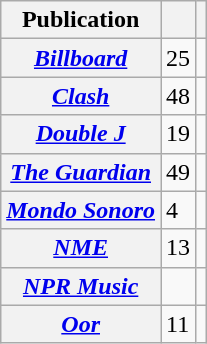<table class="wikitable sortable plainrowheaders">
<tr>
<th scope="col">Publication</th>
<th scope="col"></th>
<th scope="col"></th>
</tr>
<tr>
<th scope="row"><em><a href='#'>Billboard</a></em></th>
<td>25</td>
<td></td>
</tr>
<tr>
<th scope="row"><em><a href='#'>Clash</a></em></th>
<td>48</td>
<td></td>
</tr>
<tr>
<th scope="row"><em><a href='#'>Double J</a></em></th>
<td>19</td>
<td></td>
</tr>
<tr>
<th scope="row"><em><a href='#'>The Guardian</a></em></th>
<td>49</td>
<td></td>
</tr>
<tr>
<th scope="row"><em><a href='#'>Mondo Sonoro</a></em></th>
<td>4</td>
<td></td>
</tr>
<tr>
<th scope="row"><em><a href='#'>NME</a></em></th>
<td>13</td>
<td></td>
</tr>
<tr>
<th scope="row"><em><a href='#'>NPR Music</a></em></th>
<td></td>
<td></td>
</tr>
<tr>
<th scope="row"><em><a href='#'>Oor</a></em></th>
<td>11</td>
<td></td>
</tr>
</table>
